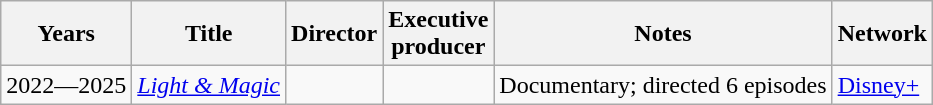<table class="wikitable sortable">
<tr>
<th>Years</th>
<th>Title</th>
<th>Director</th>
<th>Executive<br>producer</th>
<th>Notes</th>
<th>Network</th>
</tr>
<tr>
<td>2022—2025</td>
<td><em><a href='#'>Light & Magic</a></em></td>
<td></td>
<td></td>
<td>Documentary; directed 6 episodes</td>
<td><a href='#'>Disney+</a></td>
</tr>
</table>
